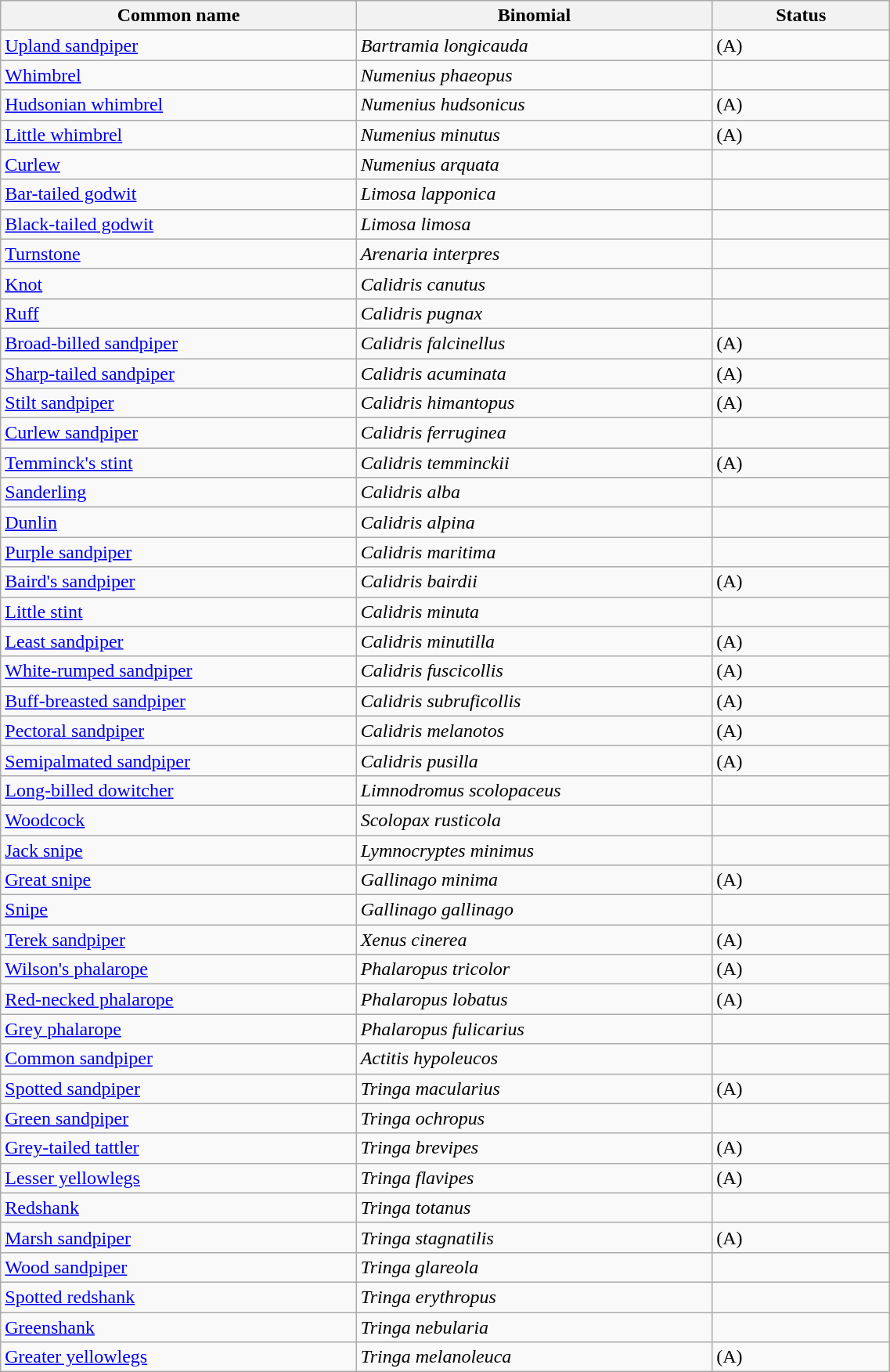<table style="width:60%;" class="wikitable">
<tr>
<th width=40%>Common name</th>
<th width=40%>Binomial</th>
<th width=20%>Status</th>
</tr>
<tr>
<td><a href='#'>Upland sandpiper</a></td>
<td><em>Bartramia longicauda</em></td>
<td>(A)</td>
</tr>
<tr>
<td><a href='#'>Whimbrel</a></td>
<td><em>Numenius phaeopus</em></td>
<td></td>
</tr>
<tr>
<td><a href='#'>Hudsonian whimbrel</a></td>
<td><em>Numenius hudsonicus</em></td>
<td>(A)</td>
</tr>
<tr>
<td><a href='#'>Little whimbrel</a></td>
<td><em>Numenius minutus</em></td>
<td>(A)</td>
</tr>
<tr>
<td><a href='#'>Curlew</a></td>
<td><em>Numenius arquata</em></td>
<td></td>
</tr>
<tr>
<td><a href='#'>Bar-tailed godwit</a></td>
<td><em>Limosa lapponica</em></td>
<td></td>
</tr>
<tr>
<td><a href='#'>Black-tailed godwit</a></td>
<td><em>Limosa limosa</em></td>
<td></td>
</tr>
<tr>
<td><a href='#'>Turnstone</a></td>
<td><em>Arenaria interpres</em></td>
<td></td>
</tr>
<tr>
<td><a href='#'>Knot</a></td>
<td><em>Calidris canutus</em></td>
<td></td>
</tr>
<tr>
<td><a href='#'>Ruff</a></td>
<td><em>Calidris pugnax</em></td>
<td></td>
</tr>
<tr>
<td><a href='#'>Broad-billed sandpiper</a></td>
<td><em>Calidris falcinellus</em></td>
<td>(A)</td>
</tr>
<tr>
<td><a href='#'>Sharp-tailed sandpiper</a></td>
<td><em>Calidris acuminata</em></td>
<td>(A)</td>
</tr>
<tr>
<td><a href='#'>Stilt sandpiper</a></td>
<td><em>Calidris himantopus</em></td>
<td>(A)</td>
</tr>
<tr>
<td><a href='#'>Curlew sandpiper</a></td>
<td><em>Calidris ferruginea</em></td>
<td></td>
</tr>
<tr>
<td><a href='#'>Temminck's stint</a></td>
<td><em>Calidris temminckii</em></td>
<td>(A)</td>
</tr>
<tr>
<td><a href='#'>Sanderling</a></td>
<td><em>Calidris alba</em></td>
<td></td>
</tr>
<tr>
<td><a href='#'>Dunlin</a></td>
<td><em>Calidris alpina</em></td>
<td></td>
</tr>
<tr>
<td><a href='#'>Purple sandpiper</a></td>
<td><em>Calidris maritima</em></td>
<td></td>
</tr>
<tr>
<td><a href='#'>Baird's sandpiper</a></td>
<td><em>Calidris bairdii</em></td>
<td>(A)</td>
</tr>
<tr>
<td><a href='#'>Little stint</a></td>
<td><em>Calidris minuta</em></td>
<td></td>
</tr>
<tr>
<td><a href='#'>Least sandpiper</a></td>
<td><em>Calidris minutilla</em></td>
<td>(A)</td>
</tr>
<tr>
<td><a href='#'>White-rumped sandpiper</a></td>
<td><em>Calidris fuscicollis</em></td>
<td>(A)</td>
</tr>
<tr>
<td><a href='#'>Buff-breasted sandpiper</a></td>
<td><em>Calidris subruficollis</em></td>
<td>(A)</td>
</tr>
<tr>
<td><a href='#'>Pectoral sandpiper</a></td>
<td><em>Calidris melanotos</em></td>
<td>(A)</td>
</tr>
<tr>
<td><a href='#'>Semipalmated sandpiper</a></td>
<td><em>Calidris pusilla</em></td>
<td>(A)</td>
</tr>
<tr>
<td><a href='#'>Long-billed dowitcher</a></td>
<td><em>Limnodromus scolopaceus</em></td>
<td></td>
</tr>
<tr>
<td><a href='#'>Woodcock</a></td>
<td><em>Scolopax rusticola</em></td>
<td></td>
</tr>
<tr>
<td><a href='#'>Jack snipe</a></td>
<td><em>Lymnocryptes minimus</em></td>
<td></td>
</tr>
<tr>
<td><a href='#'>Great snipe</a></td>
<td><em>Gallinago minima</em></td>
<td>(A)</td>
</tr>
<tr>
<td><a href='#'>Snipe</a></td>
<td><em>Gallinago gallinago</em></td>
<td></td>
</tr>
<tr>
<td><a href='#'>Terek sandpiper</a></td>
<td><em>Xenus cinerea</em></td>
<td>(A)</td>
</tr>
<tr>
<td><a href='#'>Wilson's phalarope</a></td>
<td><em>Phalaropus tricolor</em></td>
<td>(A)</td>
</tr>
<tr>
<td><a href='#'>Red-necked phalarope</a></td>
<td><em>Phalaropus lobatus</em></td>
<td>(A)</td>
</tr>
<tr>
<td><a href='#'>Grey phalarope</a></td>
<td><em>Phalaropus fulicarius</em></td>
<td></td>
</tr>
<tr>
<td><a href='#'>Common sandpiper</a></td>
<td><em>Actitis hypoleucos</em></td>
<td></td>
</tr>
<tr>
<td><a href='#'>Spotted sandpiper</a></td>
<td><em>Tringa macularius</em></td>
<td>(A)</td>
</tr>
<tr>
<td><a href='#'>Green sandpiper</a></td>
<td><em>Tringa ochropus</em></td>
<td></td>
</tr>
<tr>
<td><a href='#'>Grey-tailed tattler</a></td>
<td><em>Tringa brevipes</em></td>
<td>(A)</td>
</tr>
<tr>
<td><a href='#'>Lesser yellowlegs</a></td>
<td><em>Tringa flavipes</em></td>
<td>(A)</td>
</tr>
<tr>
<td><a href='#'>Redshank</a></td>
<td><em>Tringa totanus</em></td>
<td></td>
</tr>
<tr>
<td><a href='#'>Marsh sandpiper</a></td>
<td><em>Tringa stagnatilis</em></td>
<td>(A)</td>
</tr>
<tr>
<td><a href='#'>Wood sandpiper</a></td>
<td><em>Tringa glareola</em></td>
<td></td>
</tr>
<tr>
<td><a href='#'>Spotted redshank</a></td>
<td><em>Tringa erythropus</em></td>
<td></td>
</tr>
<tr>
<td><a href='#'>Greenshank</a></td>
<td><em>Tringa nebularia</em></td>
<td></td>
</tr>
<tr>
<td><a href='#'>Greater yellowlegs</a></td>
<td><em>Tringa melanoleuca</em></td>
<td>(A)</td>
</tr>
</table>
